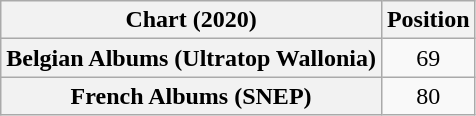<table class="wikitable sortable plainrowheaders" style="text-align:center">
<tr>
<th scope="col">Chart (2020)</th>
<th scope="col">Position</th>
</tr>
<tr>
<th scope="row">Belgian Albums (Ultratop Wallonia)</th>
<td>69</td>
</tr>
<tr>
<th scope="row">French Albums (SNEP)</th>
<td>80</td>
</tr>
</table>
